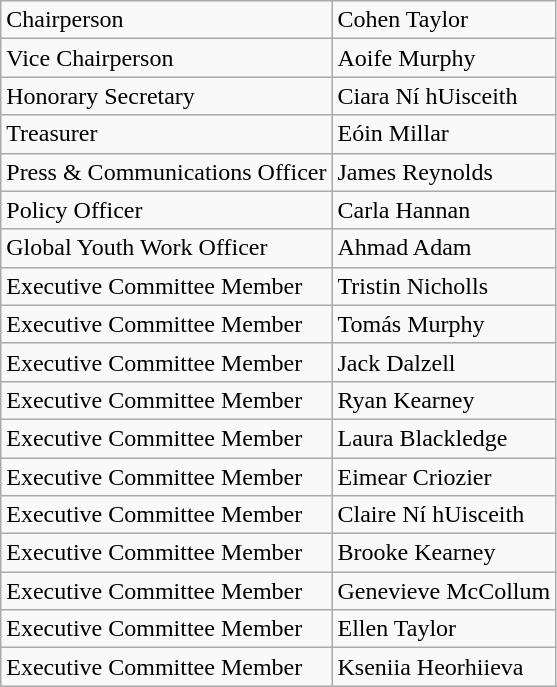<table class="wikitable">
<tr>
<td>Chairperson</td>
<td>Cohen Taylor</td>
</tr>
<tr>
<td>Vice Chairperson</td>
<td>Aoife Murphy</td>
</tr>
<tr>
<td>Honorary Secretary</td>
<td>Ciara Ní hUisceith</td>
</tr>
<tr>
<td>Treasurer</td>
<td>Eóin Millar</td>
</tr>
<tr>
<td>Press & Communications Officer</td>
<td>James Reynolds</td>
</tr>
<tr>
<td>Policy Officer</td>
<td>Carla Hannan</td>
</tr>
<tr>
<td>Global Youth Work Officer</td>
<td>Ahmad Adam</td>
</tr>
<tr>
<td>Executive Committee Member</td>
<td>Tristin Nicholls</td>
</tr>
<tr>
<td>Executive Committee Member</td>
<td>Tomás Murphy</td>
</tr>
<tr>
<td>Executive Committee Member</td>
<td>Jack Dalzell</td>
</tr>
<tr>
<td>Executive Committee Member</td>
<td>Ryan Kearney</td>
</tr>
<tr>
<td>Executive Committee Member</td>
<td>Laura Blackledge</td>
</tr>
<tr>
<td>Executive Committee Member</td>
<td>Eimear Criozier</td>
</tr>
<tr>
<td>Executive Committee Member</td>
<td>Claire Ní hUisceith</td>
</tr>
<tr>
<td>Executive Committee Member</td>
<td>Brooke Kearney</td>
</tr>
<tr>
<td>Executive Committee Member</td>
<td>Genevieve McCollum</td>
</tr>
<tr>
<td>Executive Committee Member</td>
<td>Ellen Taylor</td>
</tr>
<tr>
<td>Executive Committee Member</td>
<td>Kseniia Heorhiieva</td>
</tr>
</table>
